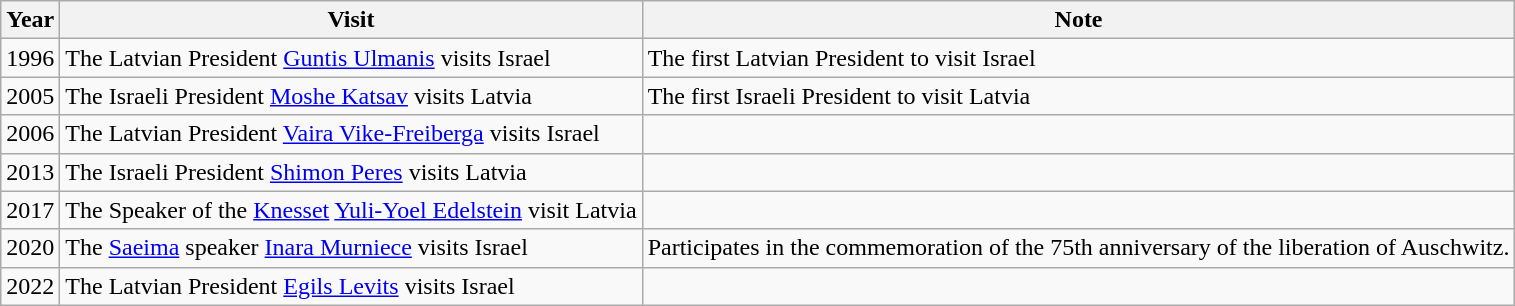<table class="wikitable">
<tr>
<th>Year</th>
<th>Visit</th>
<th>Note</th>
</tr>
<tr>
<td>1996</td>
<td>The Latvian President <a href='#'>Guntis Ulmanis</a> visits Israel</td>
<td>The first Latvian President to visit Israel</td>
</tr>
<tr>
<td>2005</td>
<td>The Israeli President <a href='#'>Moshe Katsav</a> visits Latvia</td>
<td>The first Israeli President to visit Latvia</td>
</tr>
<tr>
<td>2006</td>
<td>The Latvian President <a href='#'>Vaira Vike-Freiberga</a> visits Israel</td>
<td></td>
</tr>
<tr>
<td>2013</td>
<td>The Israeli President <a href='#'>Shimon Peres</a> visits Latvia</td>
<td></td>
</tr>
<tr>
<td>2017</td>
<td>The Speaker of the <a href='#'>Knesset</a> <a href='#'>Yuli-Yoel Edelstein</a> visit Latvia</td>
<td></td>
</tr>
<tr>
<td>2020</td>
<td>The <a href='#'>Saeima</a> speaker <a href='#'>Inara Murniece</a> visits Israel</td>
<td>Participates in the commemoration of the 75th anniversary of the liberation of Auschwitz.</td>
</tr>
<tr>
<td>2022</td>
<td>The Latvian President <a href='#'>Egils Levits</a> visits Israel</td>
<td></td>
</tr>
</table>
